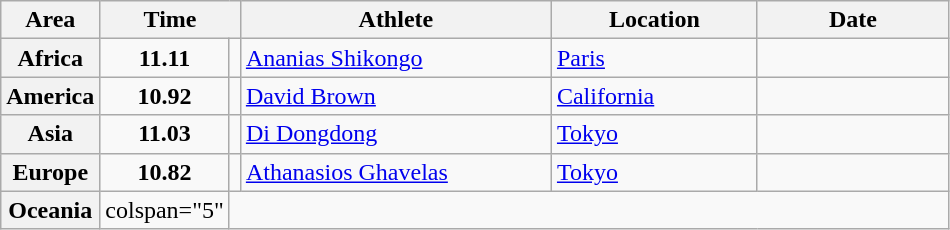<table class="wikitable">
<tr>
<th width="45">Area</th>
<th width="80" colspan="2">Time</th>
<th width="200">Athlete</th>
<th width="130">Location</th>
<th width="120">Date</th>
</tr>
<tr>
<th>Africa</th>
<td align="center"><strong>11.11</strong></td>
<td align="center"></td>
<td> <a href='#'>Ananias Shikongo</a></td>
<td> <a href='#'>Paris</a></td>
<td align="right"></td>
</tr>
<tr>
<th>America</th>
<td align="center"><strong>10.92</strong></td>
<td align="center"></td>
<td> <a href='#'>David Brown</a></td>
<td> <a href='#'>California</a></td>
<td align="right"></td>
</tr>
<tr>
<th>Asia</th>
<td align="center"><strong>11.03</strong></td>
<td align="center"></td>
<td> <a href='#'>Di Dongdong</a></td>
<td> <a href='#'>Tokyo</a></td>
<td align="right"></td>
</tr>
<tr>
<th>Europe</th>
<td align="center"><strong>10.82</strong></td>
<td align="center"><strong></strong></td>
<td> <a href='#'>Athanasios Ghavelas</a></td>
<td> <a href='#'>Tokyo</a></td>
<td align="right"></td>
</tr>
<tr>
<th>Oceania</th>
<td>colspan="5" </td>
</tr>
</table>
